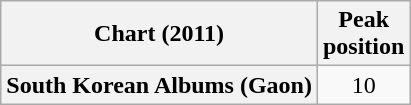<table class="wikitable plainrowheaders">
<tr>
<th scope="col">Chart (2011)</th>
<th scope="col">Peak<br>position</th>
</tr>
<tr>
<th scope="row">South Korean Albums (Gaon)</th>
<td align="center">10</td>
</tr>
</table>
